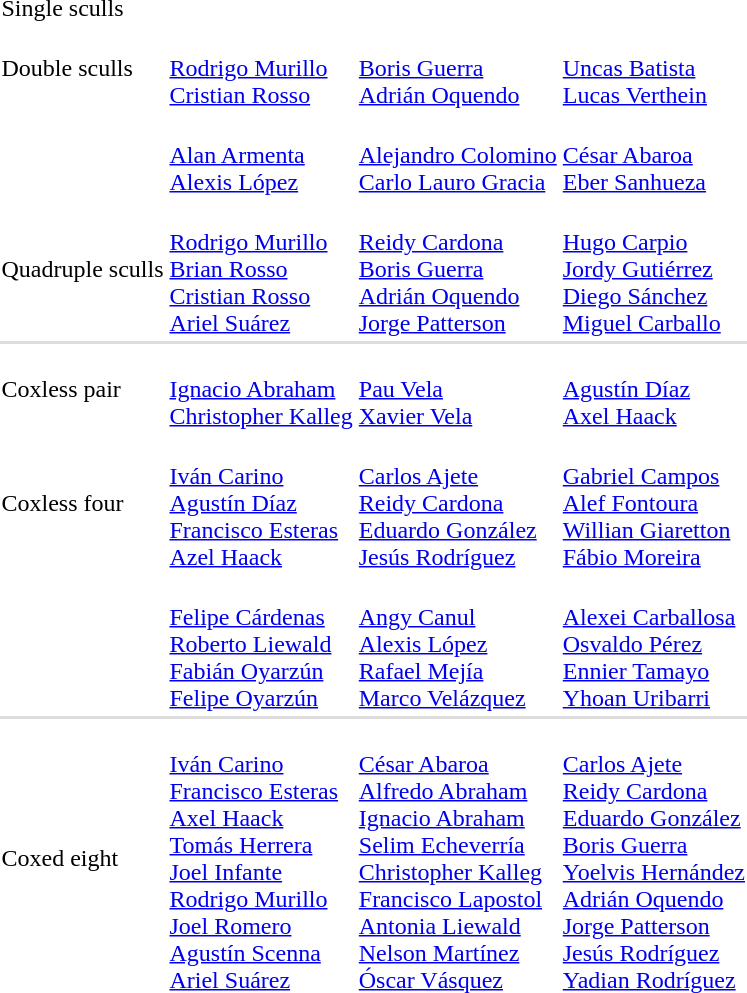<table>
<tr>
<td>Single sculls <br></td>
<td></td>
<td></td>
<td></td>
</tr>
<tr>
<td>Double sculls <br></td>
<td><br><a href='#'>Rodrigo Murillo</a><br><a href='#'>Cristian Rosso</a></td>
<td><br><a href='#'>Boris Guerra</a><br><a href='#'>Adrián Oquendo</a></td>
<td><br><a href='#'>Uncas Batista</a><br><a href='#'>Lucas Verthein</a></td>
</tr>
<tr>
<td><br></td>
<td><br><a href='#'>Alan Armenta</a><br><a href='#'>Alexis López</a></td>
<td><br><a href='#'>Alejandro Colomino</a><br><a href='#'>Carlo Lauro Gracia</a></td>
<td><br><a href='#'>César Abaroa</a><br><a href='#'>Eber Sanhueza</a></td>
</tr>
<tr>
<td>Quadruple sculls <br> </td>
<td><br><a href='#'>Rodrigo Murillo</a><br><a href='#'>Brian Rosso</a><br><a href='#'>Cristian Rosso</a><br><a href='#'>Ariel Suárez</a></td>
<td><br><a href='#'>Reidy Cardona</a><br><a href='#'>Boris Guerra</a><br><a href='#'>Adrián Oquendo</a><br><a href='#'>Jorge Patterson</a></td>
<td><br><a href='#'>Hugo Carpio</a><br><a href='#'>Jordy Gutiérrez</a><br><a href='#'>Diego Sánchez</a><br><a href='#'>Miguel Carballo</a></td>
</tr>
<tr bgcolor=#DDDDDD>
<td colspan=7></td>
</tr>
<tr>
<td>Coxless pair <br></td>
<td><br><a href='#'>Ignacio Abraham</a><br><a href='#'>Christopher Kalleg</a></td>
<td><br><a href='#'>Pau Vela</a><br><a href='#'>Xavier Vela</a></td>
<td><br><a href='#'>Agustín Díaz</a><br><a href='#'>Axel Haack</a></td>
</tr>
<tr>
<td>Coxless four <br></td>
<td><br><a href='#'>Iván Carino</a><br><a href='#'>Agustín Díaz</a><br><a href='#'>Francisco Esteras</a><br><a href='#'>Azel Haack</a></td>
<td><br><a href='#'>Carlos Ajete</a><br><a href='#'>Reidy Cardona</a><br><a href='#'>Eduardo González</a><br><a href='#'>Jesús Rodríguez</a></td>
<td><br><a href='#'>Gabriel Campos</a><br><a href='#'>Alef Fontoura</a><br><a href='#'>Willian Giaretton</a><br><a href='#'>Fábio Moreira</a></td>
</tr>
<tr>
<td> <br></td>
<td><br><a href='#'>Felipe Cárdenas</a><br><a href='#'>Roberto Liewald</a><br><a href='#'>Fabián Oyarzún</a><br><a href='#'>Felipe Oyarzún</a></td>
<td><br><a href='#'>Angy Canul</a><br><a href='#'>Alexis López</a><br><a href='#'>Rafael Mejía</a><br><a href='#'>Marco Velázquez</a></td>
<td><br><a href='#'>Alexei Carballosa</a><br><a href='#'>Osvaldo Pérez</a><br><a href='#'>Ennier Tamayo</a><br><a href='#'>Yhoan Uribarri</a></td>
</tr>
<tr bgcolor=#DDDDDD>
<td colspan=7></td>
</tr>
<tr>
<td>Coxed eight <br></td>
<td><br><a href='#'>Iván Carino</a><br><a href='#'>Francisco Esteras</a><br><a href='#'>Axel Haack</a><br><a href='#'>Tomás Herrera</a><br><a href='#'>Joel Infante</a><br><a href='#'>Rodrigo Murillo</a><br><a href='#'>Joel Romero</a><br><a href='#'>Agustín Scenna</a><br><a href='#'>Ariel Suárez</a></td>
<td><br><a href='#'>César Abaroa</a><br><a href='#'>Alfredo Abraham</a><br><a href='#'>Ignacio Abraham</a><br><a href='#'>Selim Echeverría</a><br><a href='#'>Christopher Kalleg</a><br><a href='#'>Francisco Lapostol</a><br><a href='#'>Antonia Liewald</a><br><a href='#'>Nelson Martínez</a><br><a href='#'>Óscar Vásquez</a></td>
<td><br><a href='#'>Carlos Ajete</a><br><a href='#'>Reidy Cardona</a><br><a href='#'>Eduardo González</a><br><a href='#'>Boris Guerra</a><br><a href='#'>Yoelvis Hernández</a><br><a href='#'>Adrián Oquendo</a><br><a href='#'>Jorge Patterson</a><br><a href='#'>Jesús Rodríguez</a><br><a href='#'>Yadian Rodríguez</a></td>
</tr>
</table>
